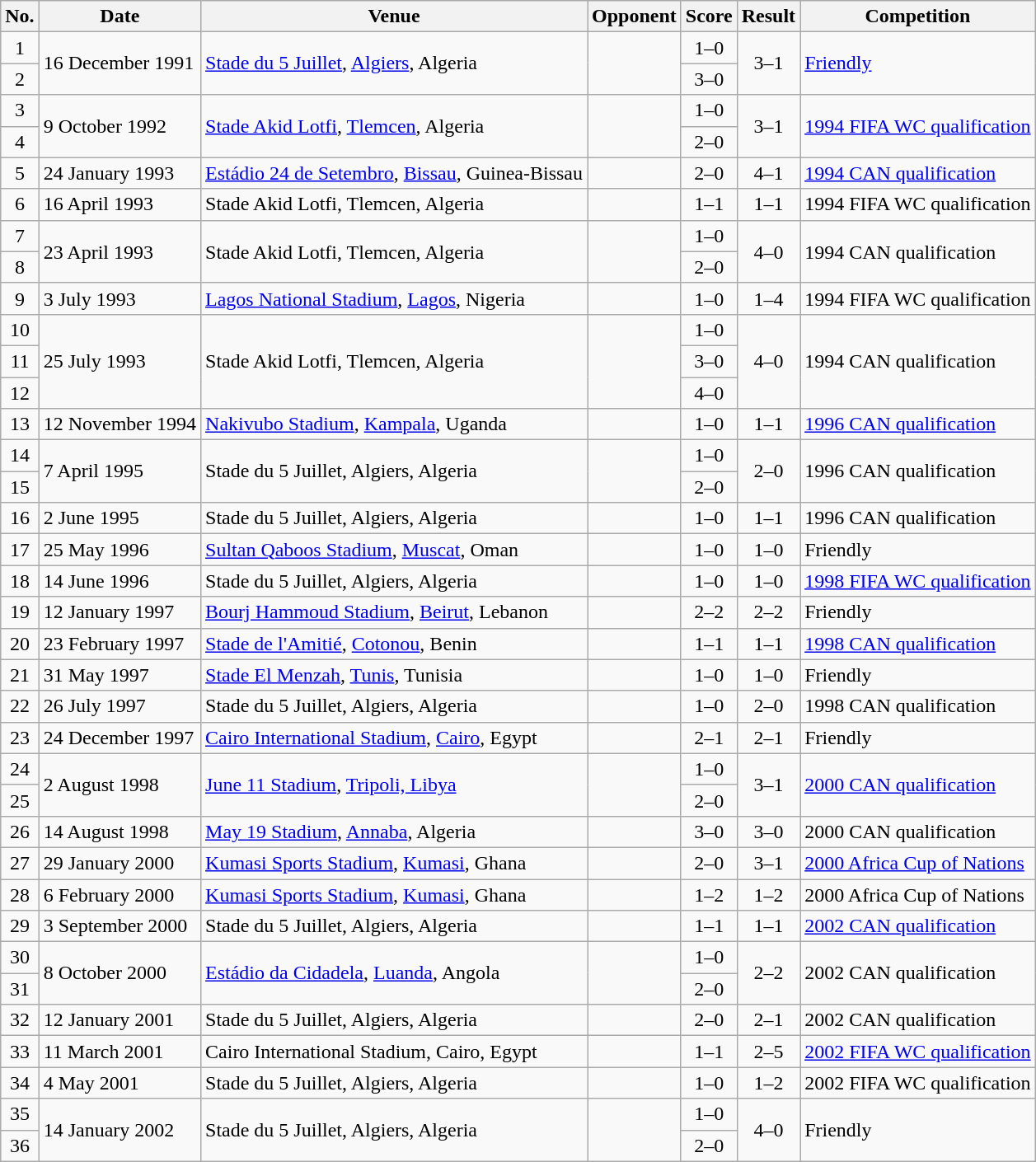<table class="wikitable sortable">
<tr>
<th scope="col">No.</th>
<th scope="col">Date</th>
<th scope="col">Venue</th>
<th scope="col">Opponent</th>
<th scope="col">Score</th>
<th scope="col">Result</th>
<th scope="col">Competition</th>
</tr>
<tr>
<td style="text-align:center">1</td>
<td rowspan="2">16 December 1991</td>
<td rowspan="2"><a href='#'>Stade du 5 Juillet</a>, <a href='#'>Algiers</a>, Algeria</td>
<td rowspan="2"></td>
<td style="text-align:center">1–0</td>
<td rowspan="2" style="text-align:center">3–1</td>
<td rowspan="2"><a href='#'>Friendly</a></td>
</tr>
<tr>
<td style="text-align:center">2</td>
<td style="text-align:center">3–0</td>
</tr>
<tr>
<td style="text-align:center">3</td>
<td rowspan="2">9 October 1992</td>
<td rowspan="2"><a href='#'>Stade Akid Lotfi</a>, <a href='#'>Tlemcen</a>, Algeria</td>
<td rowspan="2"></td>
<td style="text-align:center">1–0</td>
<td rowspan="2" style="text-align:center">3–1</td>
<td rowspan="2"><a href='#'>1994 FIFA WC qualification</a></td>
</tr>
<tr>
<td style="text-align:center">4</td>
<td style="text-align:center">2–0</td>
</tr>
<tr>
<td style="text-align:center">5</td>
<td>24 January 1993</td>
<td><a href='#'>Estádio 24 de Setembro</a>, <a href='#'>Bissau</a>, Guinea-Bissau</td>
<td></td>
<td style="text-align:center">2–0</td>
<td style="text-align:center">4–1</td>
<td><a href='#'>1994 CAN qualification</a></td>
</tr>
<tr>
<td style="text-align:center">6</td>
<td>16 April 1993</td>
<td>Stade Akid Lotfi, Tlemcen, Algeria</td>
<td></td>
<td style="text-align:center">1–1</td>
<td style="text-align:center">1–1</td>
<td>1994 FIFA WC qualification</td>
</tr>
<tr>
<td style="text-align:center">7</td>
<td rowspan="2">23 April 1993</td>
<td rowspan="2">Stade Akid Lotfi, Tlemcen, Algeria</td>
<td rowspan="2"></td>
<td style="text-align:center">1–0</td>
<td rowspan="2" style="text-align:center">4–0</td>
<td rowspan="2">1994 CAN qualification</td>
</tr>
<tr>
<td style="text-align:center">8</td>
<td style="text-align:center">2–0</td>
</tr>
<tr>
<td style="text-align:center">9</td>
<td>3 July 1993</td>
<td><a href='#'>Lagos National Stadium</a>, <a href='#'>Lagos</a>, Nigeria</td>
<td></td>
<td style="text-align:center">1–0</td>
<td style="text-align:center">1–4</td>
<td>1994 FIFA WC qualification</td>
</tr>
<tr>
<td style="text-align:center">10</td>
<td rowspan="3">25 July 1993</td>
<td rowspan="3">Stade Akid Lotfi, Tlemcen, Algeria</td>
<td rowspan="3"></td>
<td style="text-align:center">1–0</td>
<td rowspan=3 style="text-align:center">4–0</td>
<td rowspan="3">1994 CAN qualification</td>
</tr>
<tr>
<td style="text-align:center">11</td>
<td style="text-align:center">3–0</td>
</tr>
<tr>
<td style="text-align:center">12</td>
<td style="text-align:center">4–0</td>
</tr>
<tr>
<td style="text-align:center">13</td>
<td>12 November 1994</td>
<td><a href='#'>Nakivubo Stadium</a>, <a href='#'>Kampala</a>, Uganda</td>
<td></td>
<td style="text-align:center">1–0</td>
<td style="text-align:center">1–1</td>
<td><a href='#'>1996 CAN qualification</a></td>
</tr>
<tr>
<td style="text-align:center">14</td>
<td rowspan="2">7 April 1995</td>
<td rowspan="2">Stade du 5 Juillet, Algiers, Algeria</td>
<td rowspan="2"></td>
<td style="text-align:center">1–0</td>
<td rowspan="2" style="text-align:center">2–0</td>
<td rowspan="2">1996 CAN qualification</td>
</tr>
<tr>
<td style="text-align:center">15</td>
<td style="text-align:center">2–0</td>
</tr>
<tr>
<td style="text-align:center">16</td>
<td>2 June 1995</td>
<td>Stade du 5 Juillet, Algiers, Algeria</td>
<td></td>
<td style="text-align:center">1–0</td>
<td style="text-align:center">1–1</td>
<td>1996 CAN qualification</td>
</tr>
<tr>
<td style="text-align:center">17</td>
<td>25 May 1996</td>
<td><a href='#'>Sultan Qaboos Stadium</a>, <a href='#'>Muscat</a>, Oman</td>
<td></td>
<td style="text-align:center">1–0</td>
<td style="text-align:center">1–0</td>
<td>Friendly</td>
</tr>
<tr>
<td style="text-align:center">18</td>
<td>14 June 1996</td>
<td>Stade du 5 Juillet, Algiers, Algeria</td>
<td></td>
<td style="text-align:center">1–0</td>
<td style="text-align:center">1–0</td>
<td><a href='#'>1998 FIFA WC qualification</a></td>
</tr>
<tr>
<td style="text-align:center">19</td>
<td>12 January 1997</td>
<td><a href='#'>Bourj Hammoud Stadium</a>, <a href='#'>Beirut</a>, Lebanon</td>
<td></td>
<td style="text-align:center">2–2</td>
<td style="text-align:center">2–2</td>
<td>Friendly</td>
</tr>
<tr>
<td style="text-align:center">20</td>
<td>23 February 1997</td>
<td><a href='#'>Stade de l'Amitié</a>, <a href='#'>Cotonou</a>, Benin</td>
<td></td>
<td style="text-align:center">1–1</td>
<td style="text-align:center">1–1</td>
<td><a href='#'>1998 CAN qualification</a></td>
</tr>
<tr>
<td style="text-align:center">21</td>
<td>31 May 1997</td>
<td><a href='#'>Stade El Menzah</a>, <a href='#'>Tunis</a>, Tunisia</td>
<td></td>
<td style="text-align:center">1–0</td>
<td style="text-align:center">1–0</td>
<td>Friendly</td>
</tr>
<tr>
<td style="text-align:center">22</td>
<td>26 July 1997</td>
<td>Stade du 5 Juillet, Algiers, Algeria</td>
<td></td>
<td style="text-align:center">1–0</td>
<td style="text-align:center">2–0</td>
<td>1998 CAN qualification</td>
</tr>
<tr>
<td style="text-align:center">23</td>
<td>24 December 1997</td>
<td><a href='#'>Cairo International Stadium</a>, <a href='#'>Cairo</a>, Egypt</td>
<td></td>
<td style="text-align:center">2–1</td>
<td style="text-align:center">2–1</td>
<td>Friendly</td>
</tr>
<tr>
<td style="text-align:center">24</td>
<td rowspan="2">2 August 1998</td>
<td rowspan="2"><a href='#'>June 11 Stadium</a>, <a href='#'>Tripoli, Libya</a></td>
<td rowspan="2"></td>
<td style="text-align:center">1–0</td>
<td rowspan="2" style="text-align:center;">3–1</td>
<td rowspan="2"><a href='#'>2000 CAN qualification</a></td>
</tr>
<tr>
<td style="text-align:center">25</td>
<td style="text-align:center">2–0</td>
</tr>
<tr>
<td style="text-align:center">26</td>
<td>14 August 1998</td>
<td><a href='#'>May 19 Stadium</a>, <a href='#'>Annaba</a>, Algeria</td>
<td></td>
<td style="text-align:center">3–0</td>
<td style="text-align:center">3–0</td>
<td>2000 CAN qualification</td>
</tr>
<tr>
<td style="text-align:center">27</td>
<td>29 January 2000</td>
<td><a href='#'>Kumasi Sports Stadium</a>, <a href='#'>Kumasi</a>, Ghana</td>
<td></td>
<td style="text-align:center">2–0</td>
<td style="text-align:center">3–1</td>
<td><a href='#'>2000 Africa Cup of Nations</a></td>
</tr>
<tr>
<td style="text-align:center">28</td>
<td>6 February 2000</td>
<td><a href='#'>Kumasi Sports Stadium</a>, <a href='#'>Kumasi</a>, Ghana</td>
<td></td>
<td style="text-align:center">1–2</td>
<td style="text-align:center">1–2</td>
<td>2000 Africa Cup of Nations</td>
</tr>
<tr>
<td style="text-align:center">29</td>
<td>3 September 2000</td>
<td>Stade du 5 Juillet, Algiers, Algeria</td>
<td></td>
<td style="text-align:center">1–1</td>
<td style="text-align:center">1–1</td>
<td><a href='#'>2002 CAN qualification</a></td>
</tr>
<tr>
<td style="text-align:center">30</td>
<td rowspan="2">8 October 2000</td>
<td rowspan="2"><a href='#'>Estádio da Cidadela</a>, <a href='#'>Luanda</a>, Angola</td>
<td rowspan="2"></td>
<td style="text-align:center">1–0</td>
<td rowspan="2" style="text-align:center;">2–2</td>
<td rowspan="2">2002 CAN qualification</td>
</tr>
<tr>
<td style="text-align:center">31</td>
<td style="text-align:center">2–0</td>
</tr>
<tr>
<td style="text-align:center">32</td>
<td>12 January 2001</td>
<td>Stade du 5 Juillet, Algiers, Algeria</td>
<td></td>
<td style="text-align:center">2–0</td>
<td style="text-align:center">2–1</td>
<td>2002 CAN qualification</td>
</tr>
<tr>
<td style="text-align:center">33</td>
<td>11 March 2001</td>
<td>Cairo International Stadium, Cairo, Egypt</td>
<td></td>
<td style="text-align:center">1–1</td>
<td style="text-align:center">2–5</td>
<td><a href='#'>2002 FIFA WC qualification</a></td>
</tr>
<tr>
<td style="text-align:center">34</td>
<td>4 May 2001</td>
<td>Stade du 5 Juillet, Algiers, Algeria</td>
<td></td>
<td style="text-align:center">1–0</td>
<td style="text-align:center">1–2</td>
<td>2002 FIFA WC qualification</td>
</tr>
<tr>
<td style="text-align:center">35</td>
<td rowspan="2">14 January 2002</td>
<td rowspan="2">Stade du 5 Juillet, Algiers, Algeria</td>
<td rowspan="2"></td>
<td style="text-align:center">1–0</td>
<td rowspan="2" style="text-align:center">4–0</td>
<td rowspan="2">Friendly</td>
</tr>
<tr>
<td style="text-align:center">36</td>
<td style="text-align:center">2–0</td>
</tr>
</table>
